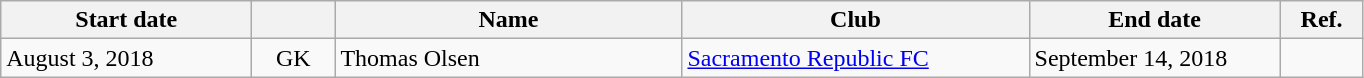<table class="wikitable plainrowheaders">
<tr>
<th scope=col style="width:10em;">Start date</th>
<th scope=col style="width:3em;"></th>
<th scope=col style="width:14em;">Name</th>
<th scope=col style="width:14em;">Club</th>
<th scope=col style="width:10em;">End date</th>
<th scope=col style="width:3em;">Ref.</th>
</tr>
<tr>
<td>August 3, 2018</td>
<td align=center>GK</td>
<td> Thomas Olsen</td>
<td> <a href='#'>Sacramento Republic FC</a></td>
<td>September 14, 2018</td>
<td align=center></td>
</tr>
</table>
